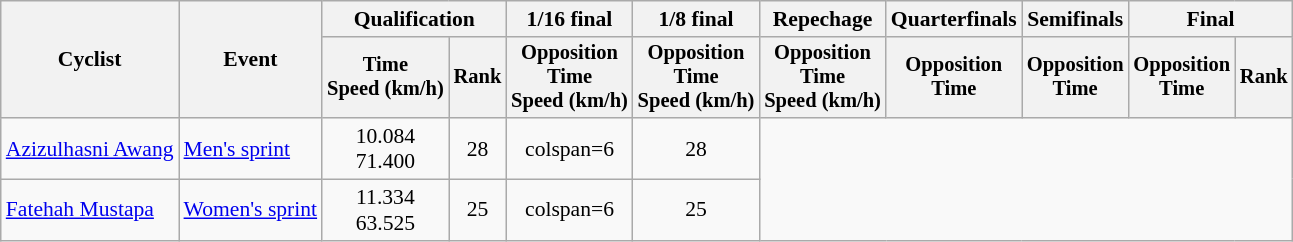<table class="wikitable" style="font-size:90%">
<tr>
<th rowspan=2>Cyclist</th>
<th rowspan=2>Event</th>
<th colspan=2>Qualification</th>
<th>1/16 final</th>
<th>1/8 final</th>
<th>Repechage</th>
<th>Quarterfinals</th>
<th>Semifinals</th>
<th colspan=2>Final</th>
</tr>
<tr style="font-size:95%">
<th>Time<br>Speed (km/h)</th>
<th>Rank</th>
<th>Opposition<br>Time<br>Speed (km/h)</th>
<th>Opposition<br>Time<br>Speed (km/h)</th>
<th>Opposition<br>Time<br>Speed (km/h)</th>
<th>Opposition<br>Time</th>
<th>Opposition<br>Time</th>
<th>Opposition<br>Time</th>
<th>Rank</th>
</tr>
<tr align=center>
<td align=left><a href='#'>Azizulhasni Awang</a></td>
<td align=left><a href='#'>Men's sprint</a></td>
<td>10.084<br>71.400</td>
<td>28</td>
<td>colspan=6 </td>
<td>28</td>
</tr>
<tr align=center>
<td align=left><a href='#'>Fatehah Mustapa</a></td>
<td align=left><a href='#'>Women's sprint</a></td>
<td>11.334<br>63.525</td>
<td>25</td>
<td>colspan=6 </td>
<td>25</td>
</tr>
</table>
